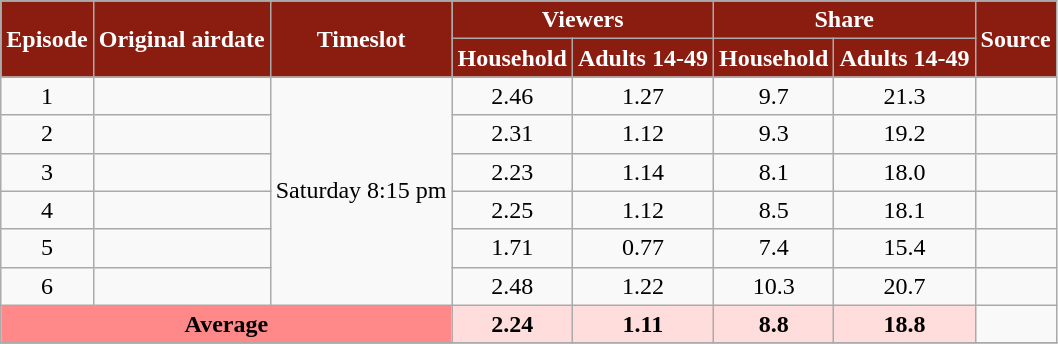<table class="wikitable" style="text-align:center;">
<tr>
<th style="background:#8b1c10; color:#fff;" rowspan="2">Episode</th>
<th style="background:#8b1c10; color:#fff;" rowspan="2">Original airdate</th>
<th style="background:#8b1c10; color:#fff;" rowspan="2">Timeslot</th>
<th style="background:#8b1c10; color:#fff;" colspan="2">Viewers<br><small></small></th>
<th style="background:#8b1c10; color:#fff;" colspan="2">Share<br><small></small></th>
<th style="background:#8b1c10; color:#fff;" rowspan="2">Source</th>
</tr>
<tr>
<th style="background:#8b1c10; color:#fff;">Household</th>
<th style="background:#8b1c10; color:#fff;">Adults 14-49</th>
<th style="background:#8b1c10; color:#fff;">Household</th>
<th style="background:#8b1c10; color:#fff;">Adults 14-49</th>
</tr>
<tr>
<td>1</td>
<td></td>
<td rowspan="6">Saturday 8:15 pm</td>
<td>2.46</td>
<td>1.27</td>
<td>9.7</td>
<td>21.3</td>
<td></td>
</tr>
<tr>
<td>2</td>
<td></td>
<td>2.31</td>
<td>1.12</td>
<td>9.3</td>
<td>19.2</td>
<td></td>
</tr>
<tr>
<td>3</td>
<td></td>
<td>2.23</td>
<td>1.14</td>
<td>8.1</td>
<td>18.0</td>
<td></td>
</tr>
<tr>
<td>4</td>
<td></td>
<td>2.25</td>
<td>1.12</td>
<td>8.5</td>
<td>18.1</td>
<td></td>
</tr>
<tr>
<td>5</td>
<td></td>
<td>1.71</td>
<td>0.77</td>
<td>7.4</td>
<td>15.4</td>
<td></td>
</tr>
<tr>
<td>6</td>
<td></td>
<td>2.48</td>
<td>1.22</td>
<td>10.3</td>
<td>20.7</td>
<td></td>
</tr>
<tr>
<th style="background:#ff8888;" colspan="3">Average</th>
<td style="background:#ffdddd;"><strong>2.24</strong></td>
<td style="background:#ffdddd;"><strong>1.11</strong></td>
<td style="background:#ffdddd;"><strong>8.8</strong></td>
<td style="background:#ffdddd;"><strong>18.8</strong></td>
<td></td>
</tr>
<tr>
</tr>
</table>
